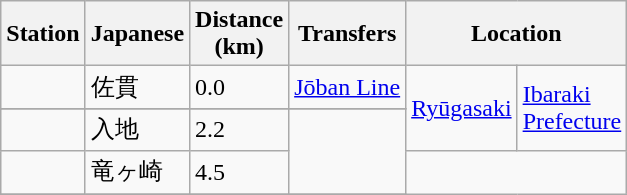<table class="wikitable" rules="all">
<tr>
<th>Station</th>
<th>Japanese</th>
<th>Distance<br>(km)</th>
<th>Transfers</th>
<th colspan="2">Location</th>
</tr>
<tr>
<td></td>
<td>佐貫</td>
<td>0.0</td>
<td> <a href='#'>Jōban Line</a></td>
<td rowspan="3"><a href='#'>Ryūgasaki</a></td>
<td rowspan="3"><a href='#'>Ibaraki<br>Prefecture</a></td>
</tr>
<tr>
</tr>
<tr>
<td></td>
<td>入地</td>
<td>2.2</td>
<td rowspan="2"></td>
</tr>
<tr>
<td></td>
<td>竜ヶ崎</td>
<td>4.5</td>
</tr>
<tr>
</tr>
</table>
